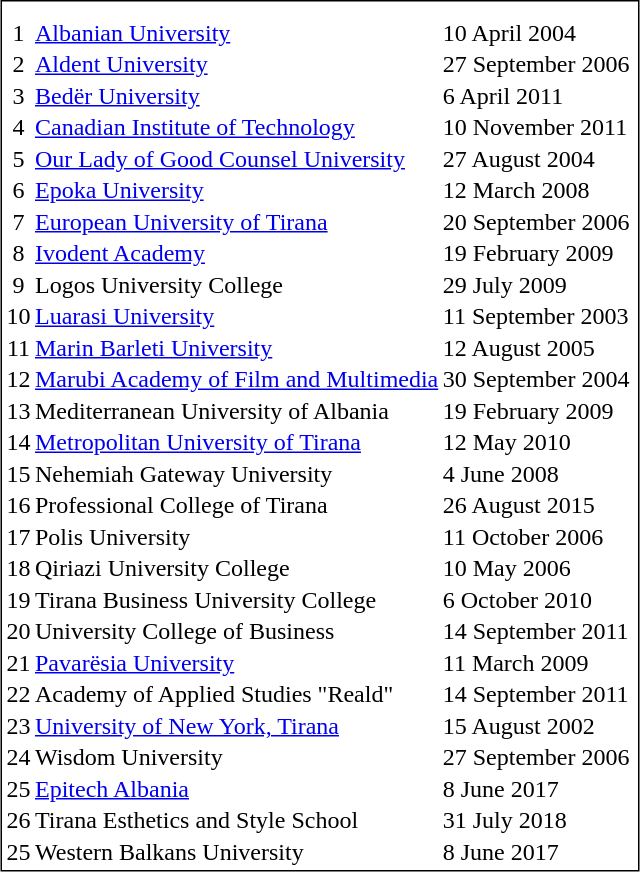<table cellpadding="0" cellspacing="3" style="margin:1px; border:1px solid #000000;">
<tr>
<th colspan="3"></th>
</tr>
<tr>
<td><strong></strong></td>
<td><strong></strong></td>
<td><strong></strong></td>
<td><strong></strong></td>
</tr>
<tr>
<th bgcolor="#000000" colspan="3"></th>
</tr>
<tr>
<td align=center>1</td>
<td><a href='#'>Albanian University</a></td>
<td>10 April 2004</td>
<td align="center"></td>
</tr>
<tr>
<td align=center>2</td>
<td><a href='#'>Aldent University</a></td>
<td>27 September 2006</td>
<td align="center"></td>
</tr>
<tr>
<td align=center>3</td>
<td><a href='#'>Bedër University</a></td>
<td>6 April 2011</td>
<td align="center"></td>
</tr>
<tr>
<td align=center>4</td>
<td><a href='#'>Canadian Institute of Technology</a></td>
<td>10 November 2011</td>
<td align="center"></td>
</tr>
<tr>
<td align=center>5</td>
<td><a href='#'>Our Lady of Good Counsel University</a></td>
<td>27 August 2004</td>
<td align="center"></td>
</tr>
<tr>
<td align=center>6</td>
<td><a href='#'>Epoka University</a></td>
<td>12 March 2008</td>
<td align="center"></td>
</tr>
<tr>
<td align=center>7</td>
<td><a href='#'>European University of Tirana</a></td>
<td>20 September 2006</td>
<td align="center"></td>
</tr>
<tr>
<td align=center>8</td>
<td><a href='#'>Ivodent Academy</a></td>
<td>19 February 2009</td>
<td align="center"></td>
</tr>
<tr>
<td align=center>9</td>
<td>Logos University College</td>
<td>29 July 2009</td>
<td align="center"></td>
</tr>
<tr>
<td align=center>10</td>
<td><a href='#'>Luarasi University</a></td>
<td>11 September 2003</td>
<td align="center"></td>
</tr>
<tr>
<td align=center>11</td>
<td><a href='#'>Marin Barleti University</a></td>
<td>12 August 2005</td>
<td align="center"></td>
</tr>
<tr>
<td align=center>12</td>
<td><a href='#'>Marubi Academy of Film and Multimedia</a></td>
<td>30 September 2004</td>
<td align="center"></td>
</tr>
<tr>
<td align=center>13</td>
<td>Mediterranean University of Albania</td>
<td>19 February 2009</td>
<td align="center"></td>
</tr>
<tr>
<td align=center>14</td>
<td><a href='#'>Metropolitan University of Tirana</a></td>
<td>12 May 2010</td>
<td align="center"></td>
</tr>
<tr>
<td align=center>15</td>
<td>Nehemiah Gateway University</td>
<td>4 June 2008</td>
<td align="center"></td>
</tr>
<tr>
<td align=center>16</td>
<td>Professional College of Tirana</td>
<td>26 August 2015</td>
<td align="center"></td>
</tr>
<tr>
<td align=center>17</td>
<td>Polis University</td>
<td>11 October 2006</td>
<td align="center"></td>
</tr>
<tr>
<td align=center>18</td>
<td>Qiriazi University College</td>
<td>10 May 2006</td>
<td align="center"></td>
</tr>
<tr>
<td align=center>19</td>
<td>Tirana Business University College</td>
<td>6 October 2010</td>
<td align="center"></td>
</tr>
<tr>
<td align=center>20</td>
<td>University College of Business</td>
<td>14 September 2011</td>
<td align="center"></td>
</tr>
<tr>
<td align=center>21</td>
<td><a href='#'>Pavarësia University</a></td>
<td>11 March 2009</td>
<td align="center"></td>
</tr>
<tr>
<td align=center>22</td>
<td>Academy of Applied Studies "Reald"</td>
<td>14 September 2011</td>
<td align="center"></td>
</tr>
<tr>
<td align=center>23</td>
<td><a href='#'>University of New York, Tirana</a></td>
<td>15 August 2002</td>
<td align="center"></td>
</tr>
<tr>
<td align=center>24</td>
<td>Wisdom University</td>
<td>27 September 2006</td>
<td align="center"></td>
</tr>
<tr>
<td align=center>25</td>
<td><a href='#'>Epitech Albania</a></td>
<td>8 June 2017</td>
<td align="center"></td>
</tr>
<tr>
<td align=center>26</td>
<td>Tirana Esthetics and Style School</td>
<td>31 July 2018</td>
<td align="center"></td>
</tr>
<tr>
<td align=center>25</td>
<td>Western Balkans University</td>
<td>8 June 2017</td>
<td align="center"></td>
</tr>
</table>
